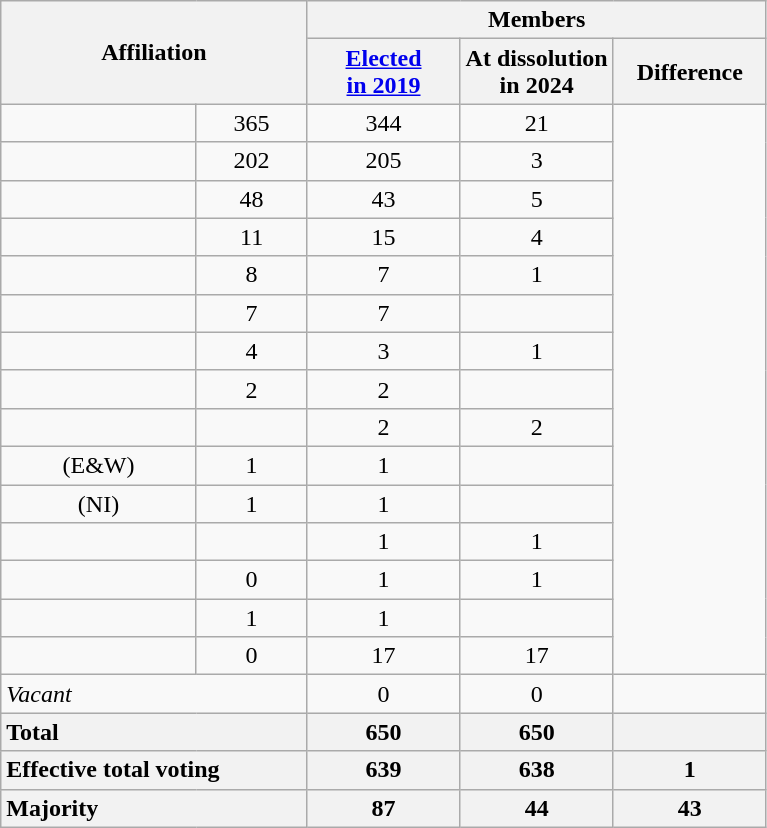<table class="wikitable" style="text-align:center;">
<tr>
<th colspan="2" rowspan="2" class=unsortable style="width:40%; vertical-align:middle; text-align:center;">Affiliation</th>
<th colspan="3"                              style="vertical-align:top;">Members</th>
</tr>
<tr>
<th data-sort-type=number style="width:20%;"><a href='#'>Elected <br>in 2019</a></th>
<th style="width:20%;">At dissolution <br>in 2024</th>
<th style="width:20%;">Difference</th>
</tr>
<tr>
<td></td>
<td>365</td>
<td>344</td>
<td> 21</td>
</tr>
<tr>
<td></td>
<td>202</td>
<td>205</td>
<td> 3</td>
</tr>
<tr>
<td></td>
<td>48</td>
<td>43</td>
<td> 5</td>
</tr>
<tr>
<td></td>
<td>11</td>
<td>15</td>
<td> 4</td>
</tr>
<tr>
<td></td>
<td>8</td>
<td>7</td>
<td> 1</td>
</tr>
<tr>
<td></td>
<td>7</td>
<td>7</td>
<td></td>
</tr>
<tr>
<td></td>
<td>4</td>
<td>3</td>
<td> 1</td>
</tr>
<tr>
<td></td>
<td>2</td>
<td>2</td>
<td></td>
</tr>
<tr>
<td></td>
<td></td>
<td>2</td>
<td> 2</td>
</tr>
<tr>
<td> (E&W)</td>
<td>1</td>
<td>1</td>
<td></td>
</tr>
<tr>
<td> (NI)</td>
<td>1</td>
<td>1</td>
<td></td>
</tr>
<tr>
<td></td>
<td></td>
<td>1</td>
<td> 1</td>
</tr>
<tr>
<td></td>
<td>0</td>
<td>1</td>
<td> 1</td>
</tr>
<tr>
<td></td>
<td>1</td>
<td>1</td>
<td></td>
</tr>
<tr>
<td></td>
<td>0</td>
<td>17</td>
<td> 17</td>
</tr>
<tr>
<td colspan="2" style="text-align:left;"><em>Vacant</em></td>
<td>0</td>
<td>0</td>
<td></td>
</tr>
<tr>
<th colspan="2" style="text-align:left;">Total</th>
<th>650</th>
<th>650</th>
<th></th>
</tr>
<tr>
<th colspan="2" style="text-align:left;">Effective total voting</th>
<th>639</th>
<th>638</th>
<th> 1</th>
</tr>
<tr>
<th colspan="2" style="text-align:left;">Majority</th>
<th>87</th>
<th>44</th>
<th> 43</th>
</tr>
</table>
